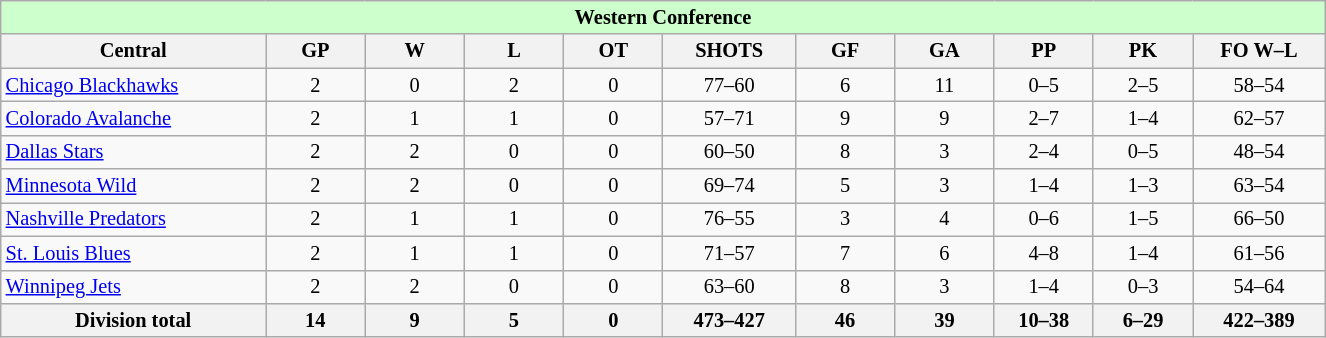<table class="wikitable" style="text-align:center; width:65em; font-size:85%;">
<tr style="background:#cfc; font-weight:bold;">
<td colspan=11>Western Conference</td>
</tr>
<tr>
<th width="20%">Central</th>
<th width="7.5%">GP</th>
<th width="7.5%">W</th>
<th width="7.5%">L</th>
<th width="7.5%">OT</th>
<th width="10%">SHOTS</th>
<th width="7.5%">GF</th>
<th width="7.5%">GA</th>
<th width="7.5%">PP</th>
<th width="7.5%">PK</th>
<th width="10%">FO W–L</th>
</tr>
<tr>
<td align=left><a href='#'>Chicago Blackhawks</a></td>
<td>2</td>
<td>0</td>
<td>2</td>
<td>0</td>
<td>77–60</td>
<td>6</td>
<td>11</td>
<td>0–5</td>
<td>2–5</td>
<td>58–54</td>
</tr>
<tr>
<td align=left><a href='#'>Colorado Avalanche</a></td>
<td>2</td>
<td>1</td>
<td>1</td>
<td>0</td>
<td>57–71</td>
<td>9</td>
<td>9</td>
<td>2–7</td>
<td>1–4</td>
<td>62–57</td>
</tr>
<tr>
<td align=left><a href='#'>Dallas Stars</a></td>
<td>2</td>
<td>2</td>
<td>0</td>
<td>0</td>
<td>60–50</td>
<td>8</td>
<td>3</td>
<td>2–4</td>
<td>0–5</td>
<td>48–54</td>
</tr>
<tr>
<td align=left><a href='#'>Minnesota Wild</a></td>
<td>2</td>
<td>2</td>
<td>0</td>
<td>0</td>
<td>69–74</td>
<td>5</td>
<td>3</td>
<td>1–4</td>
<td>1–3</td>
<td>63–54</td>
</tr>
<tr>
<td align=left><a href='#'>Nashville Predators</a></td>
<td>2</td>
<td>1</td>
<td>1</td>
<td>0</td>
<td>76–55</td>
<td>3</td>
<td>4</td>
<td>0–6</td>
<td>1–5</td>
<td>66–50</td>
</tr>
<tr>
<td align=left><a href='#'>St. Louis Blues</a></td>
<td>2</td>
<td>1</td>
<td>1</td>
<td>0</td>
<td>71–57</td>
<td>7</td>
<td>6</td>
<td>4–8</td>
<td>1–4</td>
<td>61–56</td>
</tr>
<tr>
<td align=left><a href='#'>Winnipeg Jets</a></td>
<td>2</td>
<td>2</td>
<td>0</td>
<td>0</td>
<td>63–60</td>
<td>8</td>
<td>3</td>
<td>1–4</td>
<td>0–3</td>
<td>54–64</td>
</tr>
<tr>
<th>Division total</th>
<th>14</th>
<th>9</th>
<th>5</th>
<th>0</th>
<th>473–427</th>
<th>46</th>
<th>39</th>
<th>10–38</th>
<th>6–29</th>
<th>422–389</th>
</tr>
</table>
